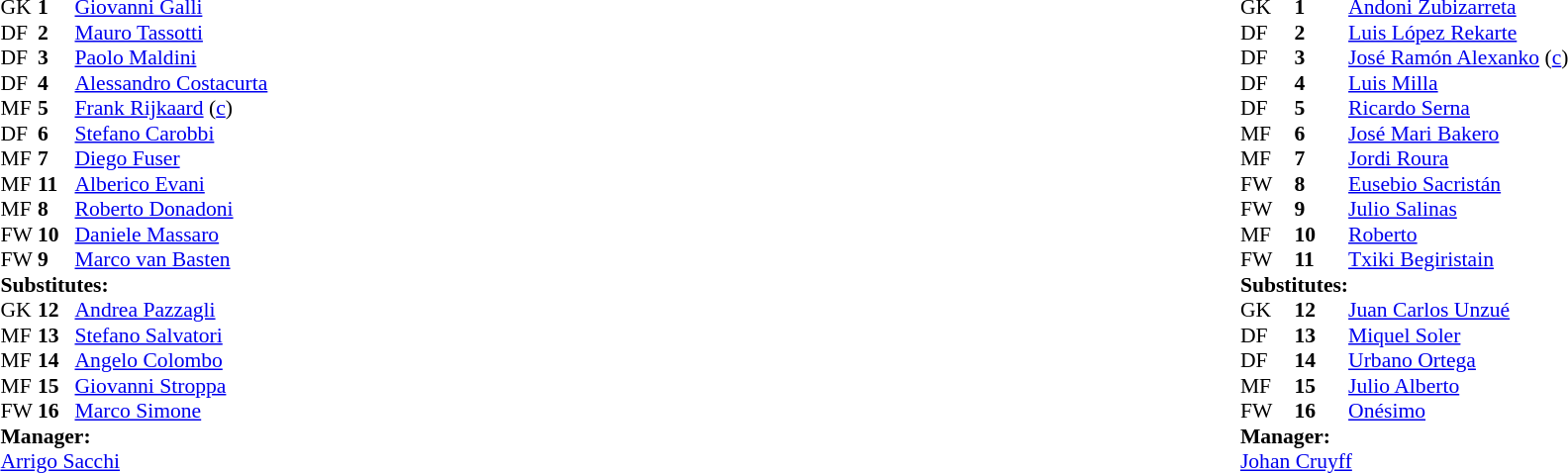<table width="100%">
<tr>
<td valign="top" width="50%"><br><table style="font-size:90%" cellspacing="0" cellpadding="0">
<tr>
<th width=25></th>
<th width=25></th>
</tr>
<tr>
<td>GK</td>
<td><strong>1</strong></td>
<td> <a href='#'>Giovanni Galli</a></td>
</tr>
<tr>
<td>DF</td>
<td><strong>2</strong></td>
<td> <a href='#'>Mauro Tassotti</a></td>
</tr>
<tr>
<td>DF</td>
<td><strong>3</strong></td>
<td> <a href='#'>Paolo Maldini</a></td>
</tr>
<tr>
<td>DF</td>
<td><strong>4</strong></td>
<td> <a href='#'>Alessandro Costacurta</a></td>
</tr>
<tr>
<td>MF</td>
<td><strong>5</strong></td>
<td> <a href='#'>Frank Rijkaard</a> (<a href='#'>c</a>)</td>
</tr>
<tr>
<td>DF</td>
<td><strong>6</strong></td>
<td> <a href='#'>Stefano Carobbi</a></td>
</tr>
<tr>
<td>MF</td>
<td><strong>7</strong></td>
<td> <a href='#'>Diego Fuser</a></td>
</tr>
<tr>
<td>MF</td>
<td><strong>11</strong></td>
<td> <a href='#'>Alberico Evani</a></td>
</tr>
<tr>
<td>MF</td>
<td><strong>8</strong></td>
<td> <a href='#'>Roberto Donadoni</a></td>
</tr>
<tr>
<td>FW</td>
<td><strong>10</strong></td>
<td> <a href='#'>Daniele Massaro</a></td>
<td></td>
<td></td>
</tr>
<tr>
<td>FW</td>
<td><strong>9</strong></td>
<td> <a href='#'>Marco van Basten</a></td>
</tr>
<tr>
<td colspan=3><strong>Substitutes:</strong></td>
</tr>
<tr>
<td>GK</td>
<td><strong>12</strong></td>
<td> <a href='#'>Andrea Pazzagli</a></td>
</tr>
<tr>
<td>MF</td>
<td><strong>13</strong></td>
<td> <a href='#'>Stefano Salvatori</a></td>
</tr>
<tr>
<td>MF</td>
<td><strong>14</strong></td>
<td> <a href='#'>Angelo Colombo</a></td>
</tr>
<tr>
<td>MF</td>
<td><strong>15</strong></td>
<td> <a href='#'>Giovanni Stroppa</a></td>
</tr>
<tr>
<td>FW</td>
<td><strong>16</strong></td>
<td> <a href='#'>Marco Simone</a></td>
<td></td>
<td></td>
</tr>
<tr>
<td colspan=3><strong>Manager:</strong></td>
</tr>
<tr>
<td colspan=4> <a href='#'>Arrigo Sacchi</a></td>
</tr>
</table>
</td>
<td valign="top"></td>
<td valign="top" width="50%"><br><table style="font-size: 90%" cellspacing="0" cellpadding="0" align=center>
<tr>
<th width=25></th>
<th width=25></th>
</tr>
<tr>
<td>GK</td>
<td><strong>1</strong></td>
<td> <a href='#'>Andoni Zubizarreta</a></td>
</tr>
<tr>
<td>DF</td>
<td><strong>2</strong></td>
<td> <a href='#'>Luis López Rekarte</a></td>
<td></td>
<td></td>
</tr>
<tr>
<td>DF</td>
<td><strong>3</strong></td>
<td> <a href='#'>José Ramón Alexanko</a> (<a href='#'>c</a>)</td>
</tr>
<tr>
<td>DF</td>
<td><strong>4</strong></td>
<td> <a href='#'>Luis Milla</a></td>
</tr>
<tr>
<td>DF</td>
<td><strong>5</strong></td>
<td> <a href='#'>Ricardo Serna</a></td>
</tr>
<tr>
<td>MF</td>
<td><strong>6</strong></td>
<td> <a href='#'>José Mari Bakero</a></td>
</tr>
<tr>
<td>MF</td>
<td><strong>7</strong></td>
<td> <a href='#'>Jordi Roura</a></td>
<td></td>
<td></td>
</tr>
<tr>
<td>FW</td>
<td><strong>8</strong></td>
<td> <a href='#'>Eusebio Sacristán</a></td>
</tr>
<tr>
<td>FW</td>
<td><strong>9</strong></td>
<td> <a href='#'>Julio Salinas</a></td>
</tr>
<tr>
<td>MF</td>
<td><strong>10</strong></td>
<td> <a href='#'>Roberto</a></td>
</tr>
<tr>
<td>FW</td>
<td><strong>11</strong></td>
<td> <a href='#'>Txiki Begiristain</a></td>
</tr>
<tr>
<td colspan=2><strong>Substitutes:</strong></td>
</tr>
<tr>
<td>GK</td>
<td><strong>12</strong></td>
<td> <a href='#'>Juan Carlos Unzué</a></td>
</tr>
<tr>
<td>DF</td>
<td><strong>13</strong></td>
<td> <a href='#'>Miquel Soler</a></td>
<td></td>
<td></td>
</tr>
<tr>
<td>DF</td>
<td><strong>14</strong></td>
<td> <a href='#'>Urbano Ortega</a></td>
</tr>
<tr>
<td>MF</td>
<td><strong>15</strong></td>
<td> <a href='#'>Julio Alberto</a></td>
</tr>
<tr>
<td>FW</td>
<td><strong>16</strong></td>
<td> <a href='#'>Onésimo</a></td>
<td></td>
<td></td>
</tr>
<tr>
<td colspan=3><strong>Manager:</strong></td>
</tr>
<tr>
<td colspan=4> <a href='#'>Johan Cruyff</a></td>
</tr>
</table>
</td>
</tr>
</table>
